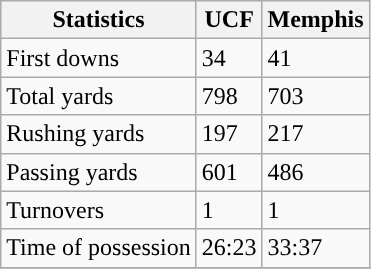<table class="wikitable">
<tr>
<th>Statistics</th>
<th>UCF</th>
<th>Memphis</th>
</tr>
<tr>
<td>First downs</td>
<td>34</td>
<td>41</td>
</tr>
<tr>
<td>Total yards</td>
<td>798</td>
<td>703</td>
</tr>
<tr>
<td>Rushing yards</td>
<td>197</td>
<td>217</td>
</tr>
<tr>
<td>Passing yards</td>
<td>601</td>
<td>486</td>
</tr>
<tr>
<td>Turnovers</td>
<td>1</td>
<td>1</td>
</tr>
<tr>
<td>Time of possession</td>
<td>26:23</td>
<td>33:37</td>
</tr>
<tr>
</tr>
</table>
